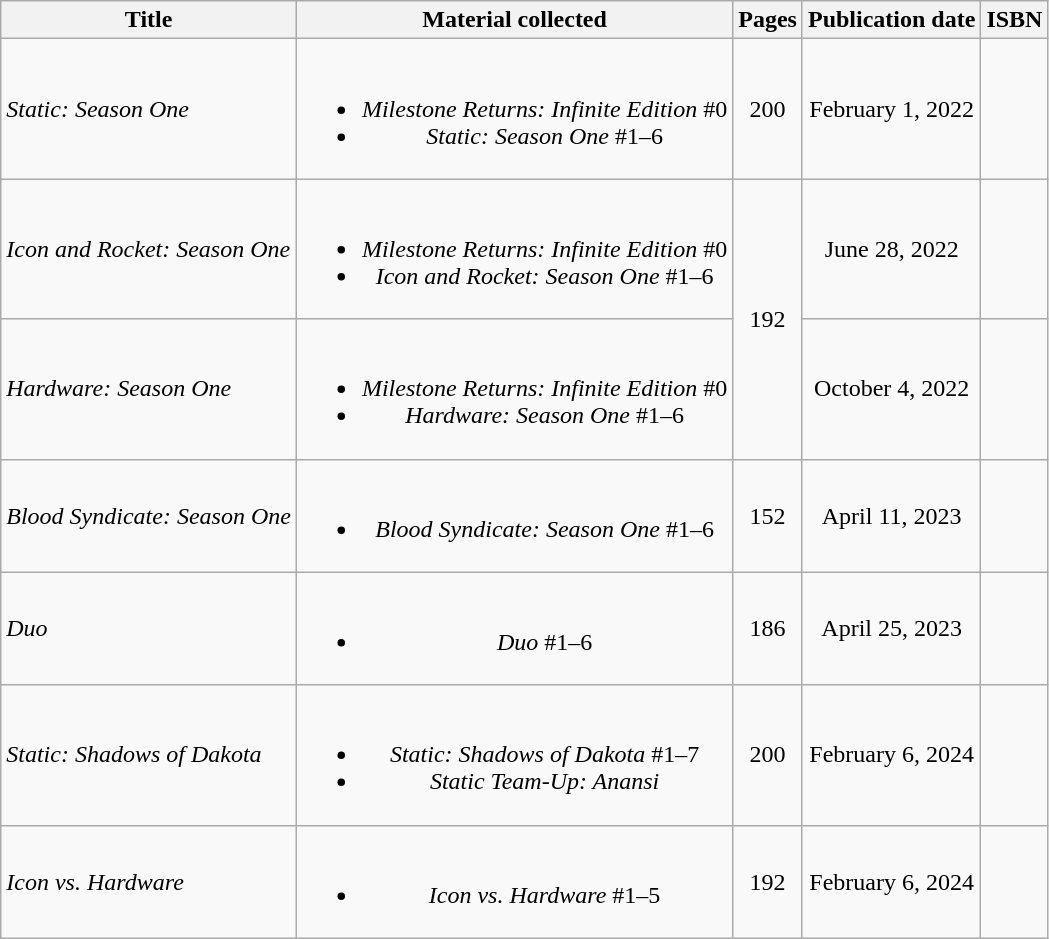<table class="wikitable" style="text-align: center;">
<tr>
<th>Title</th>
<th>Material collected</th>
<th>Pages</th>
<th>Publication date</th>
<th>ISBN</th>
</tr>
<tr>
<td align="left"><em>Static: Season One</em></td>
<td><br><ul><li><em>Milestone Returns: Infinite Edition</em> #0</li><li><em>Static: Season One</em> #1–6</li></ul></td>
<td>200</td>
<td>February 1, 2022</td>
<td></td>
</tr>
<tr>
<td align="left"><em>Icon and Rocket: Season One</em></td>
<td><br><ul><li><em>Milestone Returns: Infinite Edition</em> #0</li><li><em>Icon and Rocket: Season One</em> #1–6</li></ul></td>
<td rowspan="2">192</td>
<td>June 28, 2022</td>
<td></td>
</tr>
<tr>
<td align="left"><em>Hardware: Season One</em></td>
<td><br><ul><li><em>Milestone Returns: Infinite Edition</em> #0</li><li><em>Hardware: Season One</em> #1–6</li></ul></td>
<td>October 4, 2022</td>
<td></td>
</tr>
<tr>
<td align="left"><em>Blood Syndicate: Season One</em></td>
<td><br><ul><li><em>Blood Syndicate: Season One</em> #1–6</li></ul></td>
<td>152</td>
<td>April 11, 2023</td>
<td></td>
</tr>
<tr>
<td align="left"><em>Duo</em></td>
<td><br><ul><li><em>Duo</em> #1–6</li></ul></td>
<td>186</td>
<td>April 25, 2023</td>
<td></td>
</tr>
<tr>
<td align="left"><em>Static: Shadows of Dakota</em></td>
<td><br><ul><li><em>Static: Shadows of Dakota</em> #1–7</li><li><em>Static Team-Up: Anansi</em></li></ul></td>
<td>200</td>
<td>February 6, 2024</td>
<td></td>
</tr>
<tr>
<td align="left"><em>Icon vs. Hardware</em></td>
<td><br><ul><li><em>Icon vs. Hardware</em> #1–5</li></ul></td>
<td>192</td>
<td>February 6, 2024</td>
<td></td>
</tr>
</table>
